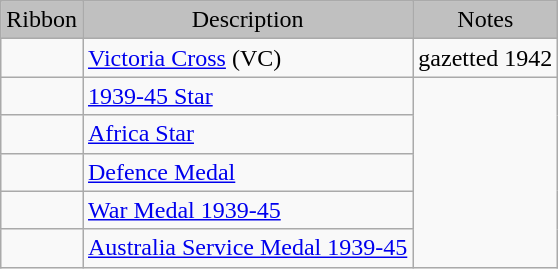<table class="wikitable">
<tr>
<td bgcolor="silver" align="center">Ribbon</td>
<td bgcolor="silver" align="center">Description</td>
<td bgcolor="silver" align="center">Notes</td>
</tr>
<tr>
<td></td>
<td><a href='#'>Victoria Cross</a> (VC)</td>
<td>gazetted 1942</td>
</tr>
<tr>
<td></td>
<td><a href='#'>1939-45 Star</a></td>
</tr>
<tr>
<td></td>
<td><a href='#'>Africa Star</a></td>
</tr>
<tr>
<td></td>
<td><a href='#'>Defence Medal</a></td>
</tr>
<tr>
<td></td>
<td><a href='#'>War Medal 1939-45</a></td>
</tr>
<tr>
<td></td>
<td><a href='#'>Australia Service Medal 1939-45</a></td>
</tr>
</table>
